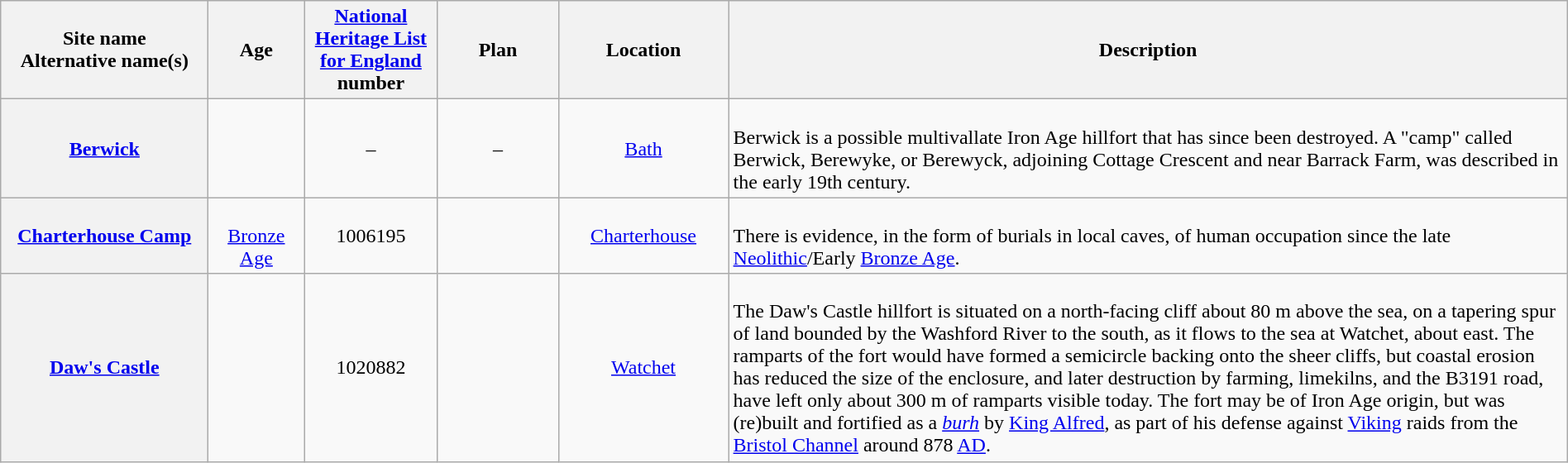<table class="sortable wikitable plainrowheaders" style="text-align:center; width:100%;">
<tr>
<th scope="col" style="width:160px;">Site name<br>Alternative name(s)</th>
<th scope="col" style="width:70px;">Age</th>
<th scope="col" style="width:100px;" class="unsortable"><a href='#'>National Heritage List for England</a> number</th>
<th scope="col" style="width:90px;" class="unsortable">Plan</th>
<th scope="col" style="width:130px;">Location</th>
<th scope="col" class="unsortable">Description</th>
</tr>
<tr>
<th scope="row"><a href='#'>Berwick</a></th>
<td></td>
<td align=center>–</td>
<td align=center>–</td>
<td><a href='#'>Bath</a><br><small></small></td>
<td style="text-align:left"><br>Berwick is a possible multivallate Iron Age hillfort that has since been destroyed. A "camp" called Berwick, Berewyke, or Berewyck, adjoining Cottage Crescent and near Barrack Farm, was described in the early 19th century.</td>
</tr>
<tr>
<th scope="row"><a href='#'>Charterhouse Camp</a></th>
<td><br><a href='#'>Bronze Age</a></td>
<td>1006195</td>
<td></td>
<td><a href='#'>Charterhouse</a><br><small></small></td>
<td style="text-align:left"><br>There is evidence, in the form of burials in local caves, of human occupation since the late <a href='#'>Neolithic</a>/Early <a href='#'>Bronze Age</a>.</td>
</tr>
<tr>
<th scope="row"><a href='#'>Daw's Castle</a></th>
<td></td>
<td>1020882</td>
<td></td>
<td><a href='#'>Watchet</a><br><small></small></td>
<td style="text-align:left"><br>The Daw's Castle hillfort is situated on a north-facing cliff about 80 m above the sea, on a tapering spur of land bounded by the Washford River to the south, as it flows to the sea at Watchet, about  east. The ramparts of the fort would have formed a semicircle backing onto the sheer cliffs, but coastal erosion has reduced the size of the enclosure, and later destruction by farming, limekilns, and the B3191 road, have left only about 300 m of ramparts visible today. The fort may be of Iron Age origin, but was (re)built and fortified as a <em><a href='#'>burh</a></em> by <a href='#'>King Alfred</a>, as part of his defense against <a href='#'>Viking</a> raids from the <a href='#'>Bristol Channel</a> around 878 <a href='#'>AD</a>.</td>
</tr>
</table>
